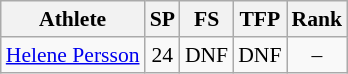<table class="wikitable" border="1" style="font-size:90%">
<tr>
<th>Athlete</th>
<th>SP</th>
<th>FS</th>
<th>TFP</th>
<th>Rank</th>
</tr>
<tr align=center>
<td align=left><a href='#'>Helene Persson</a></td>
<td>24</td>
<td>DNF</td>
<td>DNF</td>
<td>–</td>
</tr>
</table>
